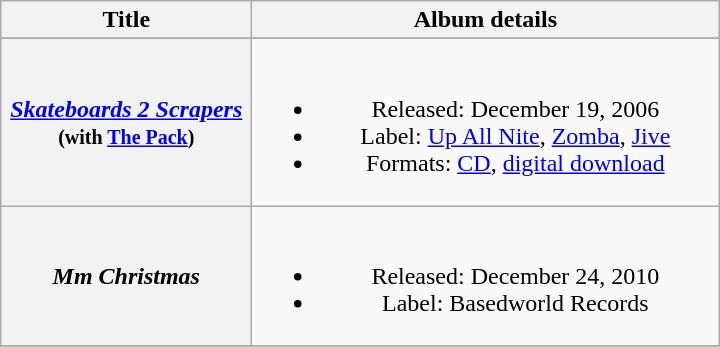<table class="wikitable plainrowheaders" style="text-align:center;">
<tr>
<th scope="col" style="width:10em;">Title</th>
<th scope="col" style="width:19em;">Album details</th>
</tr>
<tr>
</tr>
<tr>
<th scope="row"><em><a href='#'>Skateboards 2 Scrapers</a></em> <small>(with <a href='#'>The Pack</a>)</small></th>
<td><br><ul><li>Released: December 19, 2006</li><li>Label: <a href='#'>Up All Nite</a>, <a href='#'>Zomba</a>, <a href='#'>Jive</a></li><li>Formats: <a href='#'>CD</a>, <a href='#'>digital download</a></li></ul></td>
</tr>
<tr>
<th scope ="row"><em>Mm Christmas</em></th>
<td><br><ul><li>Released: December 24, 2010</li><li>Label: Basedworld Records</li></ul></td>
</tr>
<tr>
</tr>
</table>
